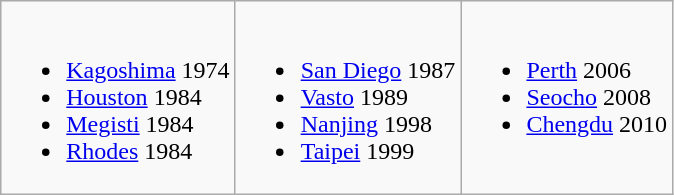<table class="wikitable">
<tr valign="top">
<td><br><ul><li> <a href='#'>Kagoshima</a> 1974</li><li> <a href='#'>Houston</a> 1984</li><li> <a href='#'>Megisti</a> 1984</li><li> <a href='#'>Rhodes</a> 1984</li></ul></td>
<td><br><ul><li> <a href='#'>San Diego</a> 1987</li><li> <a href='#'>Vasto</a> 1989</li><li> <a href='#'>Nanjing</a> 1998</li><li> <a href='#'>Taipei</a> 1999</li></ul></td>
<td><br><ul><li> <a href='#'>Perth</a> 2006</li><li> <a href='#'>Seocho</a> 2008</li><li> <a href='#'>Chengdu</a> 2010</li></ul></td>
</tr>
</table>
